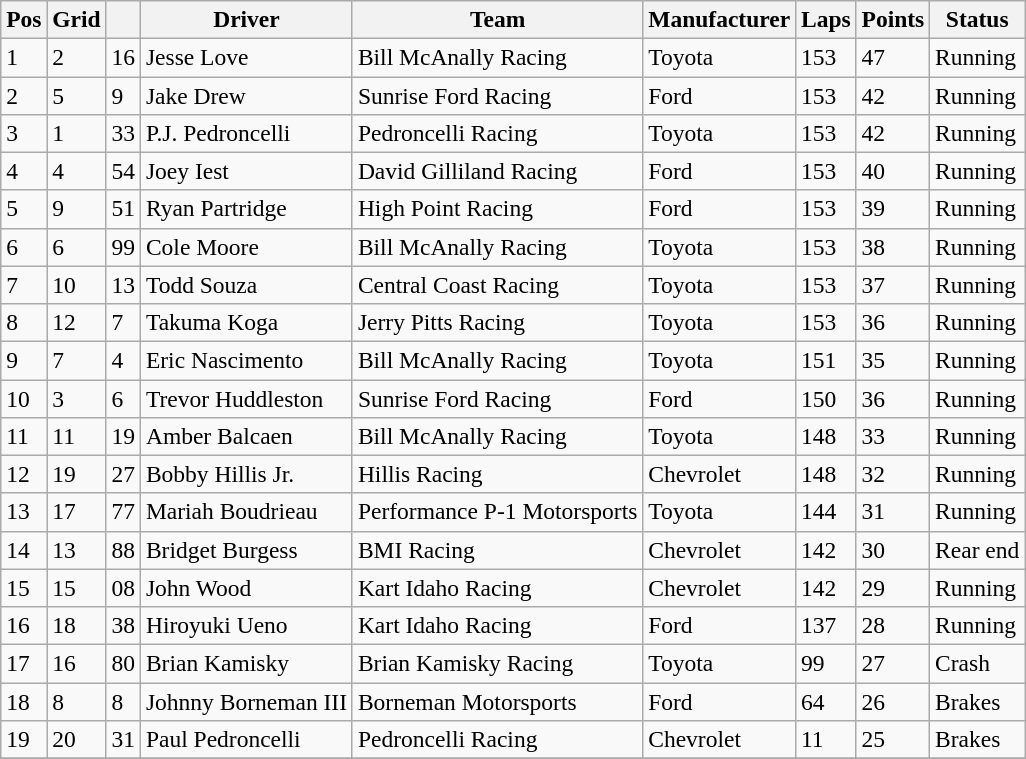<table class="wikitable" style="font-size:98%">
<tr>
<th>Pos</th>
<th>Grid</th>
<th></th>
<th>Driver</th>
<th>Team</th>
<th>Manufacturer</th>
<th>Laps</th>
<th>Points</th>
<th>Status</th>
</tr>
<tr>
<td>1</td>
<td>2</td>
<td>16</td>
<td>Jesse Love</td>
<td>Bill McAnally Racing</td>
<td>Toyota</td>
<td>153</td>
<td>47</td>
<td>Running</td>
</tr>
<tr>
<td>2</td>
<td>5</td>
<td>9</td>
<td>Jake Drew</td>
<td>Sunrise Ford Racing</td>
<td>Ford</td>
<td>153</td>
<td>42</td>
<td>Running</td>
</tr>
<tr>
<td>3</td>
<td>1</td>
<td>33</td>
<td>P.J. Pedroncelli</td>
<td>Pedroncelli Racing</td>
<td>Toyota</td>
<td>153</td>
<td>42</td>
<td>Running</td>
</tr>
<tr>
<td>4</td>
<td>4</td>
<td>54</td>
<td>Joey Iest</td>
<td>David Gilliland Racing</td>
<td>Ford</td>
<td>153</td>
<td>40</td>
<td>Running</td>
</tr>
<tr>
<td>5</td>
<td>9</td>
<td>51</td>
<td>Ryan Partridge</td>
<td>High Point Racing</td>
<td>Ford</td>
<td>153</td>
<td>39</td>
<td>Running</td>
</tr>
<tr>
<td>6</td>
<td>6</td>
<td>99</td>
<td>Cole Moore</td>
<td>Bill McAnally Racing</td>
<td>Toyota</td>
<td>153</td>
<td>38</td>
<td>Running</td>
</tr>
<tr>
<td>7</td>
<td>10</td>
<td>13</td>
<td>Todd Souza</td>
<td>Central Coast Racing</td>
<td>Toyota</td>
<td>153</td>
<td>37</td>
<td>Running</td>
</tr>
<tr>
<td>8</td>
<td>12</td>
<td>7</td>
<td>Takuma Koga</td>
<td>Jerry Pitts Racing</td>
<td>Toyota</td>
<td>153</td>
<td>36</td>
<td>Running</td>
</tr>
<tr>
<td>9</td>
<td>7</td>
<td>4</td>
<td>Eric Nascimento</td>
<td>Bill McAnally Racing</td>
<td>Toyota</td>
<td>151</td>
<td>35</td>
<td>Running</td>
</tr>
<tr>
<td>10</td>
<td>3</td>
<td>6</td>
<td>Trevor Huddleston</td>
<td>Sunrise Ford Racing</td>
<td>Ford</td>
<td>150</td>
<td>36</td>
<td>Running</td>
</tr>
<tr>
<td>11</td>
<td>11</td>
<td>19</td>
<td>Amber Balcaen</td>
<td>Bill McAnally Racing</td>
<td>Toyota</td>
<td>148</td>
<td>33</td>
<td>Running</td>
</tr>
<tr>
<td>12</td>
<td>19</td>
<td>27</td>
<td>Bobby Hillis Jr.</td>
<td>Hillis Racing</td>
<td>Chevrolet</td>
<td>148</td>
<td>32</td>
<td>Running</td>
</tr>
<tr>
<td>13</td>
<td>17</td>
<td>77</td>
<td>Mariah Boudrieau</td>
<td>Performance P-1 Motorsports</td>
<td>Toyota</td>
<td>144</td>
<td>31</td>
<td>Running</td>
</tr>
<tr>
<td>14</td>
<td>13</td>
<td>88</td>
<td>Bridget Burgess</td>
<td>BMI Racing</td>
<td>Chevrolet</td>
<td>142</td>
<td>30</td>
<td>Rear end</td>
</tr>
<tr>
<td>15</td>
<td>15</td>
<td>08</td>
<td>John Wood</td>
<td>Kart Idaho Racing</td>
<td>Chevrolet</td>
<td>142</td>
<td>29</td>
<td>Running</td>
</tr>
<tr>
<td>16</td>
<td>18</td>
<td>38</td>
<td>Hiroyuki Ueno</td>
<td>Kart Idaho Racing</td>
<td>Ford</td>
<td>137</td>
<td>28</td>
<td>Running</td>
</tr>
<tr>
<td>17</td>
<td>16</td>
<td>80</td>
<td>Brian Kamisky</td>
<td>Brian Kamisky Racing</td>
<td>Toyota</td>
<td>99</td>
<td>27</td>
<td>Crash</td>
</tr>
<tr>
<td>18</td>
<td>8</td>
<td>8</td>
<td>Johnny Borneman III</td>
<td>Borneman Motorsports</td>
<td>Ford</td>
<td>64</td>
<td>26</td>
<td>Brakes</td>
</tr>
<tr>
<td>19</td>
<td>20</td>
<td>31</td>
<td>Paul Pedroncelli</td>
<td>Pedroncelli Racing</td>
<td>Chevrolet</td>
<td>11</td>
<td>25</td>
<td>Brakes</td>
</tr>
<tr>
</tr>
</table>
